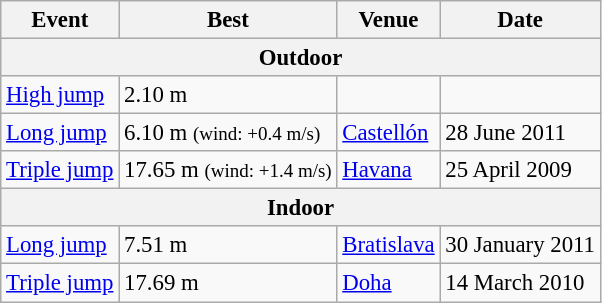<table class="wikitable" style="border-collapse: collapse; font-size: 95%;">
<tr>
<th>Event</th>
<th>Best</th>
<th>Venue</th>
<th>Date</th>
</tr>
<tr>
<th bgcolor="#eeeeee" colspan="4"><strong>Outdoor</strong></th>
</tr>
<tr>
<td><a href='#'>High jump</a></td>
<td>2.10 m</td>
<td></td>
<td></td>
</tr>
<tr>
<td><a href='#'>Long jump</a></td>
<td>6.10 m <small>(wind: +0.4 m/s)</small></td>
<td> <a href='#'>Castellón</a></td>
<td>28 June 2011</td>
</tr>
<tr>
<td><a href='#'>Triple jump</a></td>
<td>17.65 m <small>(wind: +1.4 m/s)</small></td>
<td> <a href='#'>Havana</a></td>
<td>25 April 2009</td>
</tr>
<tr>
<th bgcolor="#eeeeee" colspan="4"><strong>Indoor</strong></th>
</tr>
<tr>
<td><a href='#'>Long jump</a></td>
<td>7.51 m</td>
<td> <a href='#'>Bratislava</a></td>
<td>30 January 2011</td>
</tr>
<tr>
<td><a href='#'>Triple jump</a></td>
<td>17.69 m</td>
<td> <a href='#'>Doha</a></td>
<td>14 March 2010</td>
</tr>
</table>
